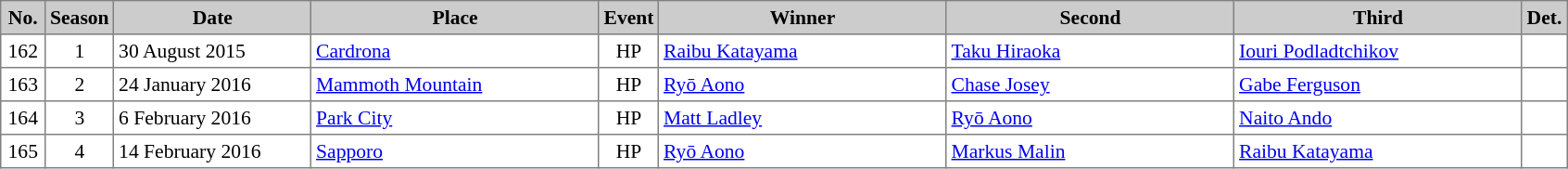<table cellpadding="3" cellspacing="0" border="1" style="background:#ffffff; font-size:90%; border:grey solid 1px; border-collapse:collapse;">
<tr style="background:#ccc; text-align:center;">
<th width=25>No.</th>
<th width=30>Season</th>
<th style="width:135px;">Date</th>
<th style="width:200px;">Place</th>
<th style="width:15px;">Event</th>
<th style="width:200px;">Winner</th>
<th style="width:200px;">Second</th>
<th style="width:200px;">Third</th>
<th style="width:15px;">Det.</th>
</tr>
<tr>
<td align=center>162</td>
<td align=center>1</td>
<td>30 August 2015<small></small></td>
<td> <a href='#'>Cardrona</a></td>
<td align=center>HP</td>
<td> <a href='#'>Raibu Katayama</a></td>
<td> <a href='#'>Taku Hiraoka</a></td>
<td> <a href='#'>Iouri Podladtchikov</a></td>
<td></td>
</tr>
<tr>
<td align=center>163</td>
<td align=center>2</td>
<td>24 January 2016</td>
<td> <a href='#'>Mammoth Mountain</a></td>
<td align=center>HP</td>
<td> <a href='#'>Ryō Aono</a></td>
<td> <a href='#'>Chase Josey</a></td>
<td> <a href='#'>Gabe Ferguson</a></td>
<td></td>
</tr>
<tr>
<td align=center>164</td>
<td align=center>3</td>
<td>6 February 2016</td>
<td> <a href='#'>Park City</a></td>
<td align=center>HP</td>
<td> <a href='#'>Matt Ladley</a></td>
<td> <a href='#'>Ryō Aono</a></td>
<td> <a href='#'>Naito Ando</a></td>
<td></td>
</tr>
<tr>
<td align=center>165</td>
<td align=center>4</td>
<td>14 February 2016</td>
<td> <a href='#'>Sapporo</a></td>
<td align=center>HP</td>
<td> <a href='#'>Ryō Aono</a></td>
<td> <a href='#'>Markus Malin</a></td>
<td> <a href='#'>Raibu Katayama</a></td>
<td></td>
</tr>
</table>
